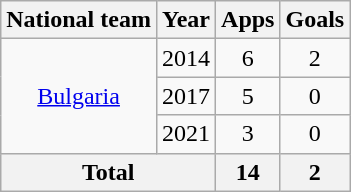<table class="wikitable" style="text-align:center">
<tr>
<th>National team</th>
<th>Year</th>
<th>Apps</th>
<th>Goals</th>
</tr>
<tr>
<td rowspan="3"><a href='#'>Bulgaria</a></td>
<td>2014</td>
<td>6</td>
<td>2</td>
</tr>
<tr>
<td>2017</td>
<td>5</td>
<td>0</td>
</tr>
<tr>
<td>2021</td>
<td>3</td>
<td>0</td>
</tr>
<tr>
<th colspan="2">Total</th>
<th>14</th>
<th>2</th>
</tr>
</table>
